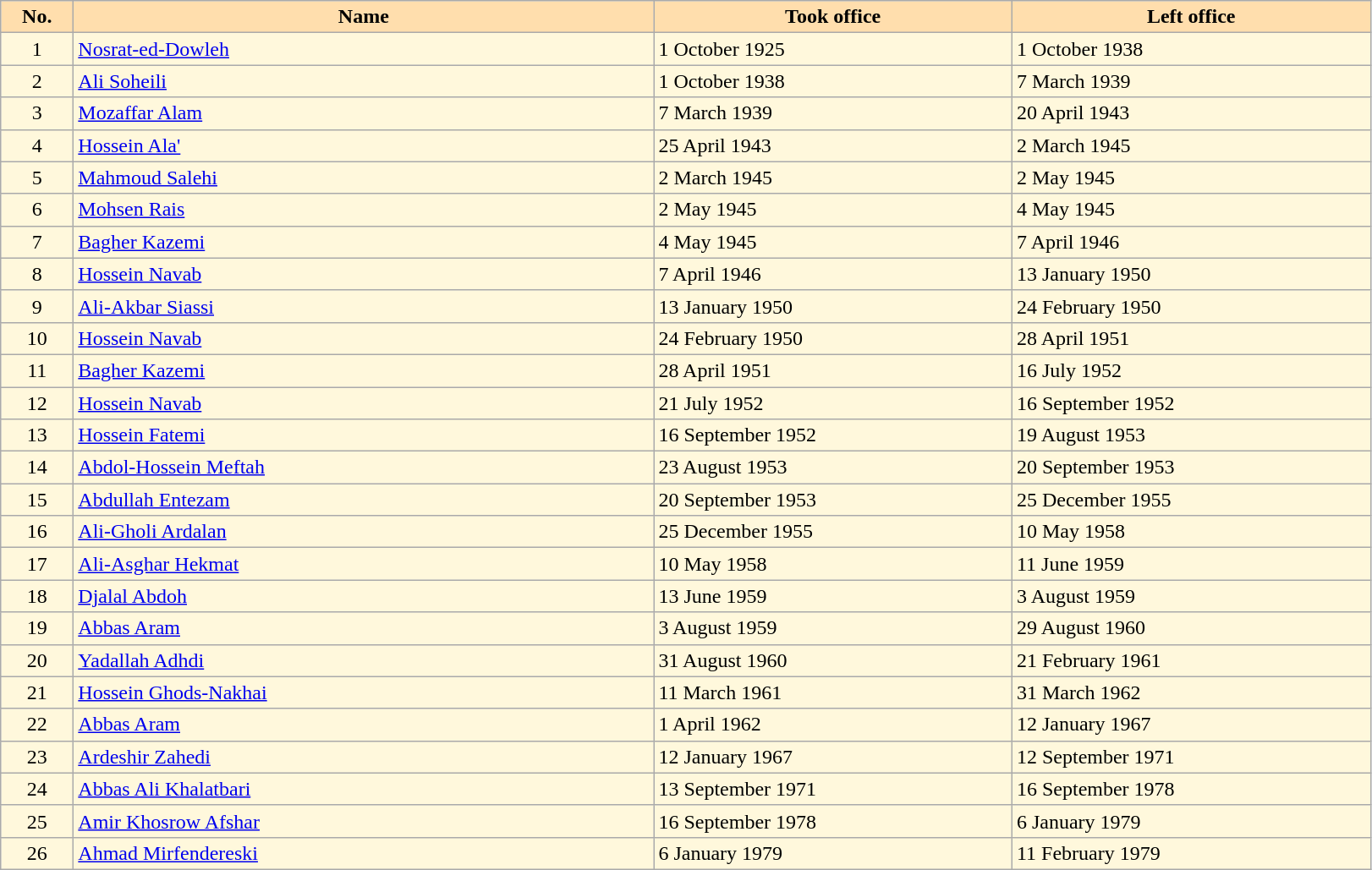<table class="wikitable">
<tr>
<th width="50" style="background:#FFDEAD">No.</th>
<th width="450" style="background:#FFDEAD">Name</th>
<th width="275" style="background:#FFDEAD">Took office</th>
<th width="275" style="background:#FFDEAD">Left office</th>
</tr>
<tr>
<td style="background:#FFF8DC;" align="center">1</td>
<td style="background:#FFF8DC;"><a href='#'>Nosrat-ed-Dowleh</a></td>
<td style="background:#FFF8DC;" align="left">1 October 1925</td>
<td style="background:#FFF8DC;" align="left">1 October 1938</td>
</tr>
<tr>
<td style="background:#FFF8DC;" align="center">2</td>
<td style="background:#FFF8DC;"><a href='#'>Ali Soheili</a></td>
<td style="background:#FFF8DC;" align="left">1 October 1938</td>
<td style="background:#FFF8DC;" align="left">7 March 1939</td>
</tr>
<tr>
<td style="background:#FFF8DC;" align="center">3</td>
<td style="background:#FFF8DC;"><a href='#'>Mozaffar Alam</a></td>
<td style="background:#FFF8DC;" align="left">7 March 1939</td>
<td style="background:#FFF8DC;" align="left">20 April 1943</td>
</tr>
<tr>
<td style="background:#FFF8DC;" align="center">4</td>
<td style="background:#FFF8DC;"><a href='#'>Hossein Ala'</a></td>
<td style="background:#FFF8DC;" align="left">25 April 1943</td>
<td style="background:#FFF8DC;" align="left">2 March 1945</td>
</tr>
<tr>
<td style="background:#FFF8DC;" align="center">5</td>
<td style="background:#FFF8DC;"><a href='#'>Mahmoud Salehi</a></td>
<td style="background:#FFF8DC;" align="left">2 March 1945</td>
<td style="background:#FFF8DC;" align="left">2 May 1945</td>
</tr>
<tr>
<td style="background:#FFF8DC;" align="center">6</td>
<td style="background:#FFF8DC;"><a href='#'>Mohsen Rais</a></td>
<td style="background:#FFF8DC;" align="left">2 May 1945</td>
<td style="background:#FFF8DC;" align="left">4 May 1945</td>
</tr>
<tr>
<td style="background:#FFF8DC;" align="center">7</td>
<td style="background:#FFF8DC;"><a href='#'>Bagher Kazemi</a></td>
<td style="background:#FFF8DC;" align="left">4 May 1945</td>
<td style="background:#FFF8DC;" align="left">7 April 1946</td>
</tr>
<tr>
<td style="background:#FFF8DC;" align="center">8</td>
<td style="background:#FFF8DC;"><a href='#'>Hossein Navab</a></td>
<td style="background:#FFF8DC;" align="left">7 April 1946</td>
<td style="background:#FFF8DC;" align="left">13 January 1950</td>
</tr>
<tr>
<td style="background:#FFF8DC;" align="center">9</td>
<td style="background:#FFF8DC;"><a href='#'>Ali-Akbar Siassi</a></td>
<td style="background:#FFF8DC;" align="left">13 January 1950</td>
<td style="background:#FFF8DC;" align="left">24 February 1950</td>
</tr>
<tr>
<td style="background:#FFF8DC;" align="center">10</td>
<td style="background:#FFF8DC;"><a href='#'>Hossein Navab</a></td>
<td style="background:#FFF8DC;" align="left">24 February 1950</td>
<td style="background:#FFF8DC;" align="left">28 April 1951</td>
</tr>
<tr>
<td style="background:#FFF8DC;" align="center">11</td>
<td style="background:#FFF8DC;"><a href='#'>Bagher Kazemi</a></td>
<td style="background:#FFF8DC;" align="left">28 April 1951</td>
<td style="background:#FFF8DC;" align="left">16 July 1952</td>
</tr>
<tr>
<td style="background:#FFF8DC;" align="center">12</td>
<td style="background:#FFF8DC;"><a href='#'>Hossein Navab</a></td>
<td style="background:#FFF8DC;" align="left">21 July 1952</td>
<td style="background:#FFF8DC;" align="left">16 September 1952</td>
</tr>
<tr>
<td style="background:#FFF8DC;" align="center">13</td>
<td style="background:#FFF8DC;"><a href='#'>Hossein Fatemi</a></td>
<td style="background:#FFF8DC;" align="left">16 September 1952</td>
<td style="background:#FFF8DC;" align="left">19 August 1953</td>
</tr>
<tr>
<td style="background:#FFF8DC;" align="center">14</td>
<td style="background:#FFF8DC;"><a href='#'>Abdol-Hossein Meftah</a></td>
<td style="background:#FFF8DC;" align="left">23 August 1953</td>
<td style="background:#FFF8DC;" align="left">20 September 1953</td>
</tr>
<tr>
<td style="background:#FFF8DC;" align="center">15</td>
<td style="background:#FFF8DC;"><a href='#'>Abdullah Entezam</a></td>
<td style="background:#FFF8DC;" align="left">20 September 1953</td>
<td style="background:#FFF8DC;" align="left">25 December 1955</td>
</tr>
<tr>
<td style="background:#FFF8DC;" align="center">16</td>
<td style="background:#FFF8DC;"><a href='#'>Ali-Gholi Ardalan</a></td>
<td style="background:#FFF8DC;" align="left">25 December 1955</td>
<td style="background:#FFF8DC;" align="left">10 May 1958</td>
</tr>
<tr>
<td style="background:#FFF8DC;" align="center">17</td>
<td style="background:#FFF8DC;"><a href='#'>Ali-Asghar Hekmat</a></td>
<td style="background:#FFF8DC;" align="left">10 May 1958</td>
<td style="background:#FFF8DC;" align="left">11 June 1959</td>
</tr>
<tr>
<td style="background:#FFF8DC;" align="center">18</td>
<td style="background:#FFF8DC;"><a href='#'>Djalal Abdoh</a></td>
<td style="background:#FFF8DC;" align="left">13 June 1959</td>
<td style="background:#FFF8DC;" align="left">3 August 1959</td>
</tr>
<tr>
<td style="background:#FFF8DC;" align="center">19</td>
<td style="background:#FFF8DC;"><a href='#'>Abbas Aram</a></td>
<td style="background:#FFF8DC;" align="left">3 August 1959</td>
<td style="background:#FFF8DC;" align="left">29 August 1960</td>
</tr>
<tr>
<td style="background:#FFF8DC;" align="center">20</td>
<td style="background:#FFF8DC;"><a href='#'>Yadallah Adhdi</a></td>
<td style="background:#FFF8DC;" align="left">31 August 1960</td>
<td style="background:#FFF8DC;" align="left">21 February 1961</td>
</tr>
<tr>
<td style="background:#FFF8DC;" align="center">21</td>
<td style="background:#FFF8DC;"><a href='#'>Hossein Ghods-Nakhai</a><br></td>
<td style="background:#FFF8DC;" align="left">11 March 1961</td>
<td style="background:#FFF8DC;" align="left">31 March 1962</td>
</tr>
<tr>
<td style="background:#FFF8DC;" align="center">22</td>
<td style="background:#FFF8DC;"><a href='#'>Abbas Aram</a></td>
<td style="background:#FFF8DC;" align="left">1 April 1962</td>
<td style="background:#FFF8DC;" align="left">12 January 1967</td>
</tr>
<tr>
<td style="background:#FFF8DC;" align="center">23</td>
<td style="background:#FFF8DC;"><a href='#'>Ardeshir Zahedi</a></td>
<td style="background:#FFF8DC;" align="left">12 January 1967</td>
<td style="background:#FFF8DC;" align="left">12 September 1971</td>
</tr>
<tr>
<td style="background:#FFF8DC;" align="center">24</td>
<td style="background:#FFF8DC;"><a href='#'>Abbas Ali Khalatbari</a></td>
<td style="background:#FFF8DC;" align="left">13 September 1971</td>
<td style="background:#FFF8DC;" align="left">16 September 1978</td>
</tr>
<tr>
<td style="background:#FFF8DC;" align="center">25</td>
<td style="background:#FFF8DC;"><a href='#'>Amir Khosrow Afshar</a></td>
<td style="background:#FFF8DC;" align="left">16 September 1978</td>
<td style="background:#FFF8DC;" align="left">6 January 1979</td>
</tr>
<tr>
<td style="background:#FFF8DC;" align="center">26</td>
<td style="background:#FFF8DC;"><a href='#'>Ahmad Mirfendereski</a></td>
<td style="background:#FFF8DC;" align="left">6 January 1979</td>
<td style="background:#FFF8DC;" align="left">11 February 1979</td>
</tr>
</table>
